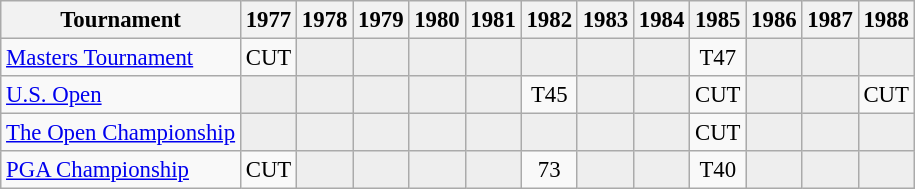<table class="wikitable" style="font-size:95%;text-align:center;">
<tr>
<th>Tournament</th>
<th>1977</th>
<th>1978</th>
<th>1979</th>
<th>1980</th>
<th>1981</th>
<th>1982</th>
<th>1983</th>
<th>1984</th>
<th>1985</th>
<th>1986</th>
<th>1987</th>
<th>1988</th>
</tr>
<tr>
<td align=left><a href='#'>Masters Tournament</a></td>
<td>CUT</td>
<td style="background:#eeeeee;"></td>
<td style="background:#eeeeee;"></td>
<td style="background:#eeeeee;"></td>
<td style="background:#eeeeee;"></td>
<td style="background:#eeeeee;"></td>
<td style="background:#eeeeee;"></td>
<td style="background:#eeeeee;"></td>
<td>T47</td>
<td style="background:#eeeeee;"></td>
<td style="background:#eeeeee;"></td>
<td style="background:#eeeeee;"></td>
</tr>
<tr>
<td align=left><a href='#'>U.S. Open</a></td>
<td style="background:#eeeeee;"></td>
<td style="background:#eeeeee;"></td>
<td style="background:#eeeeee;"></td>
<td style="background:#eeeeee;"></td>
<td style="background:#eeeeee;"></td>
<td>T45</td>
<td style="background:#eeeeee;"></td>
<td style="background:#eeeeee;"></td>
<td>CUT</td>
<td style="background:#eeeeee;"></td>
<td style="background:#eeeeee;"></td>
<td>CUT</td>
</tr>
<tr>
<td align=left><a href='#'>The Open Championship</a></td>
<td style="background:#eeeeee;"></td>
<td style="background:#eeeeee;"></td>
<td style="background:#eeeeee;"></td>
<td style="background:#eeeeee;"></td>
<td style="background:#eeeeee;"></td>
<td style="background:#eeeeee;"></td>
<td style="background:#eeeeee;"></td>
<td style="background:#eeeeee;"></td>
<td>CUT</td>
<td style="background:#eeeeee;"></td>
<td style="background:#eeeeee;"></td>
<td style="background:#eeeeee;"></td>
</tr>
<tr>
<td align=left><a href='#'>PGA Championship</a></td>
<td>CUT</td>
<td style="background:#eeeeee;"></td>
<td style="background:#eeeeee;"></td>
<td style="background:#eeeeee;"></td>
<td style="background:#eeeeee;"></td>
<td>73</td>
<td style="background:#eeeeee;"></td>
<td style="background:#eeeeee;"></td>
<td>T40</td>
<td style="background:#eeeeee;"></td>
<td style="background:#eeeeee;"></td>
<td style="background:#eeeeee;"></td>
</tr>
</table>
